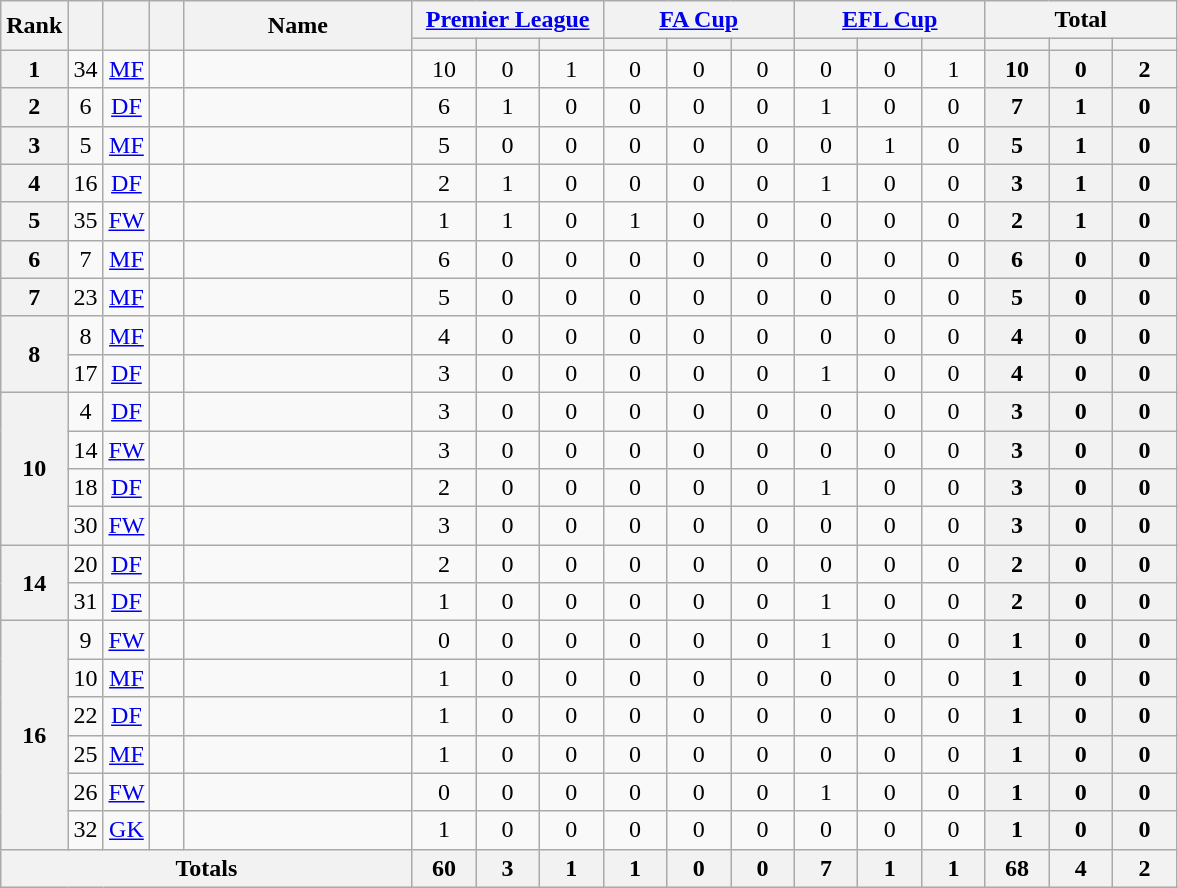<table class="wikitable sortable" style="text-align:center;">
<tr>
<th rowspan="2" width="15">Rank</th>
<th rowspan="2" width="15"></th>
<th rowspan="2" width="15"></th>
<th rowspan="2" width="15"></th>
<th rowspan="2" width="145">Name</th>
<th colspan="3" width="120"><a href='#'>Premier League</a></th>
<th colspan="3" width="120"><a href='#'>FA Cup</a></th>
<th colspan="3" width="120"><a href='#'>EFL Cup</a></th>
<th colspan="3" width="120">Total</th>
</tr>
<tr>
<th style="width:30px"></th>
<th style="width:30px"></th>
<th style="width:30px"></th>
<th style="width:30px"></th>
<th style="width:30px"></th>
<th style="width:30px"></th>
<th style="width:30px"></th>
<th style="width:30px"></th>
<th style="width:30px"></th>
<th style="width:30px"></th>
<th style="width:30px"></th>
<th style="width:30px"></th>
</tr>
<tr>
<th>1</th>
<td>34</td>
<td><a href='#'>MF</a></td>
<td></td>
<td align="left"><br></td>
<td>10</td>
<td>0</td>
<td>1<br></td>
<td>0</td>
<td>0</td>
<td>0<br></td>
<td>0</td>
<td>0</td>
<td>1<br></td>
<th>10</th>
<th>0</th>
<th>2</th>
</tr>
<tr>
<th>2</th>
<td>6</td>
<td><a href='#'>DF</a></td>
<td></td>
<td align="left"><br></td>
<td>6</td>
<td>1</td>
<td>0<br></td>
<td>0</td>
<td>0</td>
<td>0<br></td>
<td>1</td>
<td>0</td>
<td>0<br></td>
<th>7</th>
<th>1</th>
<th>0</th>
</tr>
<tr>
<th>3</th>
<td>5</td>
<td><a href='#'>MF</a></td>
<td></td>
<td align="left"><br></td>
<td>5</td>
<td>0</td>
<td>0<br></td>
<td>0</td>
<td>0</td>
<td>0<br></td>
<td>0</td>
<td>1</td>
<td>0<br></td>
<th>5</th>
<th>1</th>
<th>0</th>
</tr>
<tr>
<th>4</th>
<td>16</td>
<td><a href='#'>DF</a></td>
<td></td>
<td align="left"><br></td>
<td>2</td>
<td>1</td>
<td>0<br></td>
<td>0</td>
<td>0</td>
<td>0<br></td>
<td>1</td>
<td>0</td>
<td>0<br></td>
<th>3</th>
<th>1</th>
<th>0</th>
</tr>
<tr>
<th>5</th>
<td>35</td>
<td><a href='#'>FW</a></td>
<td></td>
<td align="left"><br></td>
<td>1</td>
<td>1</td>
<td>0<br></td>
<td>1</td>
<td>0</td>
<td>0<br></td>
<td>0</td>
<td>0</td>
<td>0<br></td>
<th>2</th>
<th>1</th>
<th>0</th>
</tr>
<tr>
<th>6</th>
<td>7</td>
<td><a href='#'>MF</a></td>
<td></td>
<td align="left"><br></td>
<td>6</td>
<td>0</td>
<td>0<br></td>
<td>0</td>
<td>0</td>
<td>0<br></td>
<td>0</td>
<td>0</td>
<td>0<br></td>
<th>6</th>
<th>0</th>
<th>0</th>
</tr>
<tr>
<th>7</th>
<td>23</td>
<td><a href='#'>MF</a></td>
<td></td>
<td align="left"><br></td>
<td>5</td>
<td>0</td>
<td>0<br></td>
<td>0</td>
<td>0</td>
<td>0<br></td>
<td>0</td>
<td>0</td>
<td>0<br></td>
<th>5</th>
<th>0</th>
<th>0</th>
</tr>
<tr>
<th rowspan="2">8</th>
<td>8</td>
<td><a href='#'>MF</a></td>
<td></td>
<td align="left"><br></td>
<td>4</td>
<td>0</td>
<td>0<br></td>
<td>0</td>
<td>0</td>
<td>0<br></td>
<td>0</td>
<td>0</td>
<td>0<br></td>
<th>4</th>
<th>0</th>
<th>0</th>
</tr>
<tr>
<td>17</td>
<td><a href='#'>DF</a></td>
<td></td>
<td align="left"><br></td>
<td>3</td>
<td>0</td>
<td>0<br></td>
<td>0</td>
<td>0</td>
<td>0<br></td>
<td>1</td>
<td>0</td>
<td>0<br></td>
<th>4</th>
<th>0</th>
<th>0</th>
</tr>
<tr>
<th rowspan="4">10</th>
<td>4</td>
<td><a href='#'>DF</a></td>
<td></td>
<td align="left"><br></td>
<td>3</td>
<td>0</td>
<td>0<br></td>
<td>0</td>
<td>0</td>
<td>0<br></td>
<td>0</td>
<td>0</td>
<td>0<br></td>
<th>3</th>
<th>0</th>
<th>0</th>
</tr>
<tr>
<td>14</td>
<td><a href='#'>FW</a></td>
<td></td>
<td align="left"><br></td>
<td>3</td>
<td>0</td>
<td>0<br></td>
<td>0</td>
<td>0</td>
<td>0<br></td>
<td>0</td>
<td>0</td>
<td>0<br></td>
<th>3</th>
<th>0</th>
<th>0</th>
</tr>
<tr>
<td>18</td>
<td><a href='#'>DF</a></td>
<td></td>
<td align="left"><br></td>
<td>2</td>
<td>0</td>
<td>0<br></td>
<td>0</td>
<td>0</td>
<td>0<br></td>
<td>1</td>
<td>0</td>
<td>0<br></td>
<th>3</th>
<th>0</th>
<th>0</th>
</tr>
<tr>
<td>30</td>
<td><a href='#'>FW</a></td>
<td></td>
<td align="left"><br></td>
<td>3</td>
<td>0</td>
<td>0<br></td>
<td>0</td>
<td>0</td>
<td>0<br></td>
<td>0</td>
<td>0</td>
<td>0<br></td>
<th>3</th>
<th>0</th>
<th>0</th>
</tr>
<tr>
<th rowspan="2">14</th>
<td>20</td>
<td><a href='#'>DF</a></td>
<td></td>
<td align="left"><br></td>
<td>2</td>
<td>0</td>
<td>0<br></td>
<td>0</td>
<td>0</td>
<td>0<br></td>
<td>0</td>
<td>0</td>
<td>0<br></td>
<th>2</th>
<th>0</th>
<th>0</th>
</tr>
<tr>
<td>31</td>
<td><a href='#'>DF</a></td>
<td></td>
<td align="left"><br></td>
<td>1</td>
<td>0</td>
<td>0<br></td>
<td>0</td>
<td>0</td>
<td>0<br></td>
<td>1</td>
<td>0</td>
<td>0<br></td>
<th>2</th>
<th>0</th>
<th>0</th>
</tr>
<tr>
<th rowspan="6">16</th>
<td>9</td>
<td><a href='#'>FW</a></td>
<td></td>
<td align="left"><br></td>
<td>0</td>
<td>0</td>
<td>0<br></td>
<td>0</td>
<td>0</td>
<td>0<br></td>
<td>1</td>
<td>0</td>
<td>0<br></td>
<th>1</th>
<th>0</th>
<th>0</th>
</tr>
<tr>
<td>10</td>
<td><a href='#'>MF</a></td>
<td></td>
<td align="left"><br></td>
<td>1</td>
<td>0</td>
<td>0<br></td>
<td>0</td>
<td>0</td>
<td>0<br></td>
<td>0</td>
<td>0</td>
<td>0<br></td>
<th>1</th>
<th>0</th>
<th>0</th>
</tr>
<tr>
<td>22</td>
<td><a href='#'>DF</a></td>
<td></td>
<td align="left"><br></td>
<td>1</td>
<td>0</td>
<td>0<br></td>
<td>0</td>
<td>0</td>
<td>0<br></td>
<td>0</td>
<td>0</td>
<td>0<br></td>
<th>1</th>
<th>0</th>
<th>0</th>
</tr>
<tr>
<td>25</td>
<td><a href='#'>MF</a></td>
<td></td>
<td align="left"><br></td>
<td>1</td>
<td>0</td>
<td>0<br></td>
<td>0</td>
<td>0</td>
<td>0<br></td>
<td>0</td>
<td>0</td>
<td>0<br></td>
<th>1</th>
<th>0</th>
<th>0</th>
</tr>
<tr>
<td>26</td>
<td><a href='#'>FW</a></td>
<td></td>
<td align="left"><br></td>
<td>0</td>
<td>0</td>
<td>0<br></td>
<td>0</td>
<td>0</td>
<td>0<br></td>
<td>1</td>
<td>0</td>
<td>0<br></td>
<th>1</th>
<th>0</th>
<th>0</th>
</tr>
<tr>
<td>32</td>
<td><a href='#'>GK</a></td>
<td></td>
<td align="left"><br></td>
<td>1</td>
<td>0</td>
<td>0<br></td>
<td>0</td>
<td>0</td>
<td>0<br></td>
<td>0</td>
<td>0</td>
<td>0<br></td>
<th>1</th>
<th>0</th>
<th>0</th>
</tr>
<tr>
<th colspan="5">Totals</th>
<th>60</th>
<th>3</th>
<th>1</th>
<th>1</th>
<th>0</th>
<th>0</th>
<th>7</th>
<th>1</th>
<th>1</th>
<th>68</th>
<th>4</th>
<th>2</th>
</tr>
</table>
